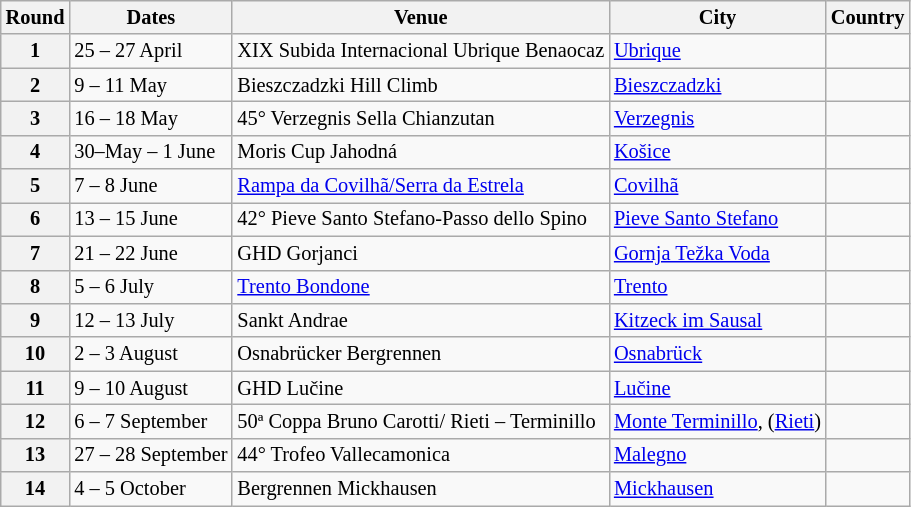<table class="wikitable" style="font-size: 85%;">
<tr>
<th>Round</th>
<th>Dates</th>
<th>Venue</th>
<th>City</th>
<th>Country</th>
</tr>
<tr>
<th>1</th>
<td>25 – 27 April</td>
<td>XIX Subida Internacional Ubrique Benaocaz</td>
<td><a href='#'>Ubrique</a></td>
<td></td>
</tr>
<tr>
<th>2</th>
<td>9 – 11 May</td>
<td>Bieszczadzki Hill Climb</td>
<td><a href='#'>Bieszczadzki</a></td>
<td></td>
</tr>
<tr>
<th>3</th>
<td>16 – 18 May</td>
<td>45° Verzegnis Sella Chianzutan</td>
<td><a href='#'>Verzegnis</a></td>
<td></td>
</tr>
<tr>
<th>4</th>
<td>30–May – 1 June</td>
<td>Moris Cup Jahodná</td>
<td><a href='#'>Košice</a></td>
<td></td>
</tr>
<tr>
<th>5</th>
<td>7 – 8 June</td>
<td><a href='#'>Rampa da Covilhã/Serra da Estrela</a></td>
<td><a href='#'>Covilhã</a></td>
<td></td>
</tr>
<tr>
<th>6</th>
<td>13 – 15 June</td>
<td>42° Pieve Santo Stefano-Passo dello Spino</td>
<td><a href='#'>Pieve Santo Stefano</a></td>
<td></td>
</tr>
<tr>
<th>7</th>
<td>21 – 22 June</td>
<td>GHD Gorjanci</td>
<td><a href='#'>Gornja Težka Voda</a></td>
<td></td>
</tr>
<tr>
<th>8</th>
<td>5 – 6 July</td>
<td><a href='#'>Trento Bondone</a></td>
<td><a href='#'>Trento</a></td>
<td></td>
</tr>
<tr>
<th>9</th>
<td>12 – 13 July</td>
<td>Sankt Andrae</td>
<td><a href='#'>Kitzeck im Sausal</a></td>
<td></td>
</tr>
<tr>
<th>10</th>
<td>2 – 3 August</td>
<td>Osnabrücker Bergrennen</td>
<td><a href='#'>Osnabrück</a></td>
<td></td>
</tr>
<tr>
<th>11</th>
<td>9 – 10 August</td>
<td>GHD Lučine</td>
<td><a href='#'>Lučine</a></td>
<td></td>
</tr>
<tr>
<th>12</th>
<td>6 – 7 September</td>
<td>50ª Coppa Bruno Carotti/ Rieti – Terminillo</td>
<td><a href='#'>Monte Terminillo</a>, (<a href='#'>Rieti</a>)</td>
<td></td>
</tr>
<tr>
<th>13</th>
<td>27 – 28 September</td>
<td>44° Trofeo Vallecamonica</td>
<td><a href='#'>Malegno</a></td>
<td></td>
</tr>
<tr>
<th>14</th>
<td>4 – 5 October</td>
<td>Bergrennen Mickhausen</td>
<td><a href='#'>Mickhausen</a></td>
<td></td>
</tr>
</table>
